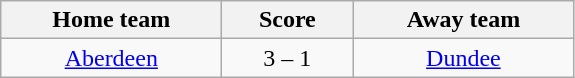<table class="wikitable" style="text-align: center">
<tr>
<th width=140>Home team</th>
<th width=80>Score</th>
<th width=140>Away team</th>
</tr>
<tr>
<td><a href='#'>Aberdeen</a></td>
<td>3 – 1</td>
<td><a href='#'>Dundee</a></td>
</tr>
</table>
